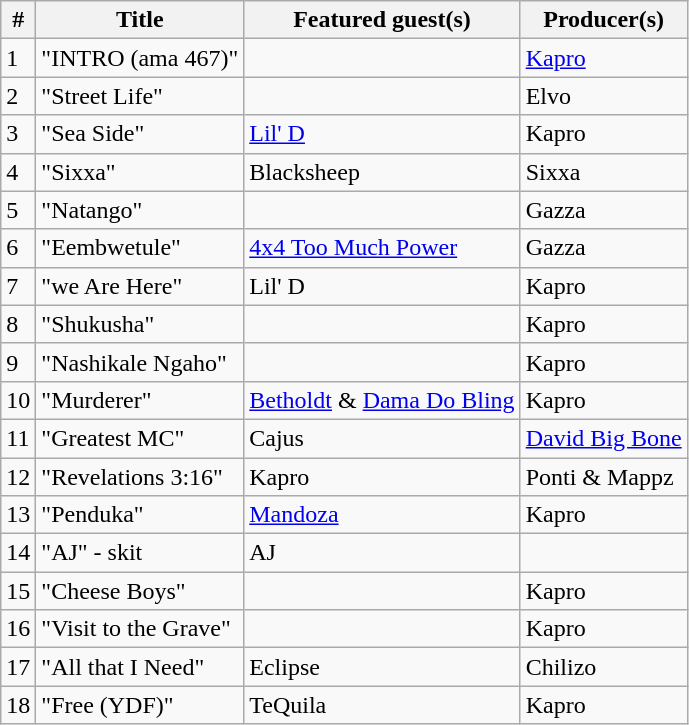<table class="wikitable">
<tr>
<th>#</th>
<th>Title</th>
<th>Featured guest(s)</th>
<th>Producer(s)</th>
</tr>
<tr>
<td>1</td>
<td>"INTRO (ama 467)"</td>
<td></td>
<td><a href='#'>Kapro</a></td>
</tr>
<tr>
<td>2</td>
<td>"Street Life"</td>
<td></td>
<td>Elvo</td>
</tr>
<tr>
<td>3</td>
<td>"Sea Side"</td>
<td><a href='#'>Lil' D</a></td>
<td>Kapro</td>
</tr>
<tr>
<td>4</td>
<td>"Sixxa"</td>
<td>Blacksheep</td>
<td>Sixxa</td>
</tr>
<tr>
<td>5</td>
<td>"Natango"</td>
<td></td>
<td>Gazza</td>
</tr>
<tr>
<td>6</td>
<td>"Eembwetule"</td>
<td><a href='#'>4x4 Too Much Power</a></td>
<td>Gazza</td>
</tr>
<tr>
<td>7</td>
<td>"we Are Here"</td>
<td>Lil' D</td>
<td>Kapro</td>
</tr>
<tr>
<td>8</td>
<td>"Shukusha"</td>
<td></td>
<td>Kapro</td>
</tr>
<tr>
<td>9</td>
<td>"Nashikale Ngaho"</td>
<td></td>
<td>Kapro</td>
</tr>
<tr>
<td>10</td>
<td>"Murderer"</td>
<td><a href='#'>Betholdt</a> &  <a href='#'>Dama Do Bling</a></td>
<td>Kapro</td>
</tr>
<tr>
<td>11</td>
<td>"Greatest MC"</td>
<td>Cajus</td>
<td><a href='#'>David Big Bone</a></td>
</tr>
<tr>
<td>12</td>
<td>"Revelations 3:16"</td>
<td>Kapro</td>
<td>Ponti & Mappz</td>
</tr>
<tr>
<td>13</td>
<td>"Penduka"</td>
<td><a href='#'>Mandoza</a></td>
<td>Kapro</td>
</tr>
<tr>
<td>14</td>
<td>"AJ" - skit</td>
<td>AJ</td>
<td></td>
</tr>
<tr>
<td>15</td>
<td>"Cheese Boys"</td>
<td></td>
<td>Kapro</td>
</tr>
<tr>
<td>16</td>
<td>"Visit to the Grave"</td>
<td></td>
<td>Kapro</td>
</tr>
<tr>
<td>17</td>
<td>"All that I Need"</td>
<td>Eclipse</td>
<td>Chilizo</td>
</tr>
<tr>
<td>18</td>
<td>"Free (YDF)"</td>
<td>TeQuila</td>
<td>Kapro</td>
</tr>
</table>
